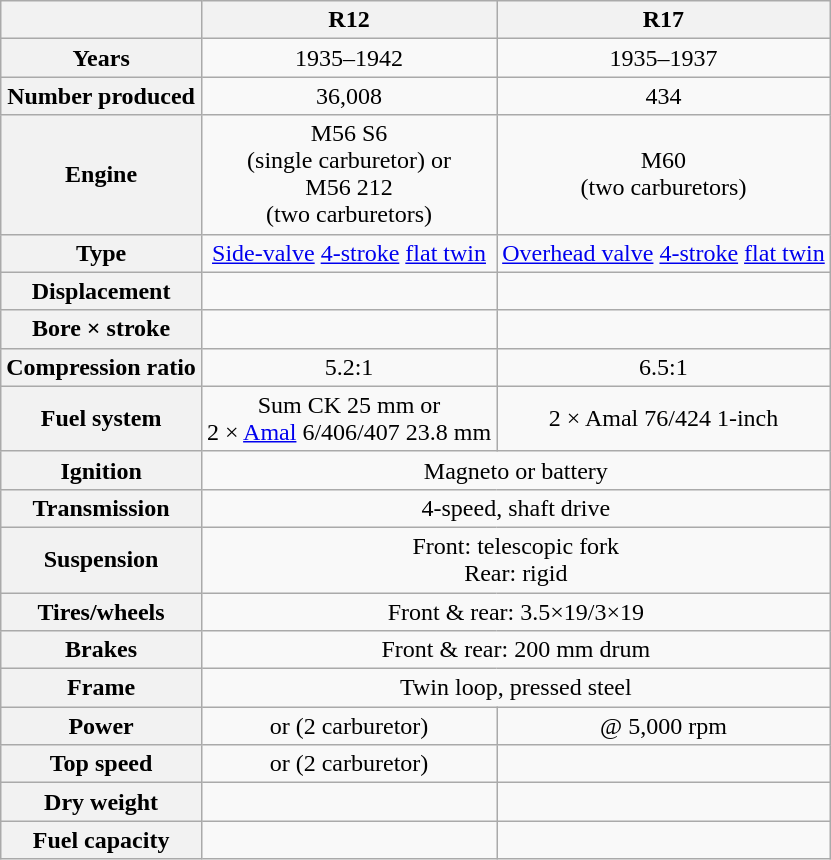<table class="wikitable" style="text-align:center">
<tr>
<th></th>
<th style="text-align:center">R12</th>
<th>R17</th>
</tr>
<tr>
<th>Years</th>
<td>1935–1942</td>
<td>1935–1937</td>
</tr>
<tr>
<th>Number produced</th>
<td>36,008</td>
<td>434</td>
</tr>
<tr>
<th>Engine</th>
<td>M56 S6<br>(single carburetor) or<br>M56 212<br>(two carburetors)</td>
<td>M60<br>(two carburetors)</td>
</tr>
<tr>
<th>Type</th>
<td><a href='#'>Side-valve</a> <a href='#'>4-stroke</a> <a href='#'>flat twin</a></td>
<td><a href='#'>Overhead valve</a> <a href='#'>4-stroke</a> <a href='#'>flat twin</a></td>
</tr>
<tr>
<th>Displacement</th>
<td></td>
<td></td>
</tr>
<tr>
<th>Bore × stroke</th>
<td></td>
<td></td>
</tr>
<tr>
<th>Compression ratio</th>
<td>5.2:1</td>
<td>6.5:1</td>
</tr>
<tr>
<th>Fuel system</th>
<td>Sum CK 25 mm or<br> 2 × <a href='#'>Amal</a> 6/406/407 23.8 mm</td>
<td>2 × Amal 76/424 1-inch</td>
</tr>
<tr>
<th>Ignition</th>
<td colspan="2">Magneto or battery</td>
</tr>
<tr>
<th>Transmission</th>
<td colspan="2">4-speed, shaft drive</td>
</tr>
<tr>
<th>Suspension</th>
<td colspan="2">Front: telescopic fork<br>Rear: rigid</td>
</tr>
<tr>
<th>Tires/wheels</th>
<td colspan="2">Front & rear: 3.5×19/3×19</td>
</tr>
<tr>
<th>Brakes</th>
<td colspan="2">Front & rear: 200 mm drum</td>
</tr>
<tr>
<th>Frame</th>
<td colspan="2">Twin loop, pressed steel</td>
</tr>
<tr>
<th>Power</th>
<td> or  (2 carburetor)</td>
<td> @ 5,000 rpm</td>
</tr>
<tr>
<th>Top speed</th>
<td> or  (2 carburetor)</td>
<td></td>
</tr>
<tr>
<th>Dry weight</th>
<td></td>
<td></td>
</tr>
<tr>
<th>Fuel capacity</th>
<td></td>
<td></td>
</tr>
</table>
